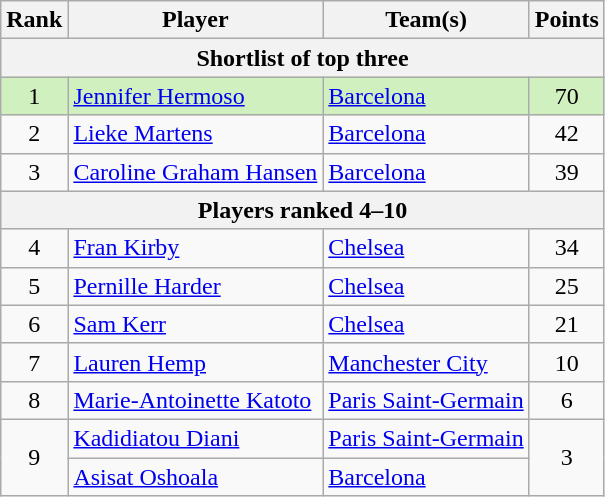<table class="wikitable" style="text-align:center">
<tr>
<th>Rank</th>
<th>Player</th>
<th>Team(s)</th>
<th>Points</th>
</tr>
<tr>
<th colspan=4>Shortlist of top three</th>
</tr>
<tr bgcolor="#D0F0C0">
<td>1</td>
<td align=left> <a href='#'>Jennifer Hermoso</a></td>
<td align=left> <a href='#'>Barcelona</a></td>
<td>70</td>
</tr>
<tr>
<td>2</td>
<td align=left> <a href='#'>Lieke Martens</a></td>
<td align=left> <a href='#'>Barcelona</a></td>
<td>42</td>
</tr>
<tr>
<td>3</td>
<td align=left> <a href='#'>Caroline Graham Hansen</a></td>
<td align=left> <a href='#'>Barcelona</a></td>
<td>39</td>
</tr>
<tr>
<th colspan=4>Players ranked 4–10</th>
</tr>
<tr>
<td>4</td>
<td align=left> <a href='#'>Fran Kirby</a></td>
<td align=left> <a href='#'>Chelsea</a></td>
<td>34</td>
</tr>
<tr>
<td>5</td>
<td align=left> <a href='#'>Pernille Harder</a></td>
<td align=left> <a href='#'>Chelsea</a></td>
<td>25</td>
</tr>
<tr>
<td>6</td>
<td align=left> <a href='#'>Sam Kerr</a></td>
<td align=left> <a href='#'>Chelsea</a></td>
<td>21</td>
</tr>
<tr>
<td>7</td>
<td align=left> <a href='#'>Lauren Hemp</a></td>
<td align=left> <a href='#'>Manchester City</a></td>
<td>10</td>
</tr>
<tr>
<td>8</td>
<td align=left> <a href='#'>Marie-Antoinette Katoto</a></td>
<td align=left> <a href='#'>Paris Saint-Germain</a></td>
<td>6</td>
</tr>
<tr>
<td rowspan=2>9</td>
<td align=left> <a href='#'>Kadidiatou Diani</a></td>
<td align=left> <a href='#'>Paris Saint-Germain</a></td>
<td rowspan=2>3</td>
</tr>
<tr>
<td align=left> <a href='#'>Asisat Oshoala</a></td>
<td align=left> <a href='#'>Barcelona</a></td>
</tr>
</table>
